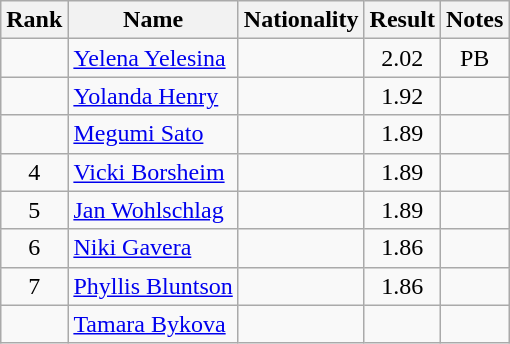<table class="wikitable sortable" style="text-align:center">
<tr>
<th>Rank</th>
<th>Name</th>
<th>Nationality</th>
<th>Result</th>
<th>Notes</th>
</tr>
<tr>
<td></td>
<td align=left><a href='#'>Yelena Yelesina</a></td>
<td align=left></td>
<td>2.02</td>
<td>PB</td>
</tr>
<tr>
<td></td>
<td align=left><a href='#'>Yolanda Henry</a></td>
<td align=left></td>
<td>1.92</td>
<td></td>
</tr>
<tr>
<td></td>
<td align=left><a href='#'>Megumi Sato</a></td>
<td align=left></td>
<td>1.89</td>
<td></td>
</tr>
<tr>
<td>4</td>
<td align=left><a href='#'>Vicki Borsheim</a></td>
<td align=left></td>
<td>1.89</td>
<td></td>
</tr>
<tr>
<td>5</td>
<td align=left><a href='#'>Jan Wohlschlag</a></td>
<td align=left></td>
<td>1.89</td>
<td></td>
</tr>
<tr>
<td>6</td>
<td align=left><a href='#'>Niki Gavera</a></td>
<td align=left></td>
<td>1.86</td>
<td></td>
</tr>
<tr>
<td>7</td>
<td align=left><a href='#'>Phyllis Bluntson</a></td>
<td align=left></td>
<td>1.86</td>
<td></td>
</tr>
<tr>
<td></td>
<td align=left><a href='#'>Tamara Bykova</a></td>
<td align=left></td>
<td></td>
<td></td>
</tr>
</table>
